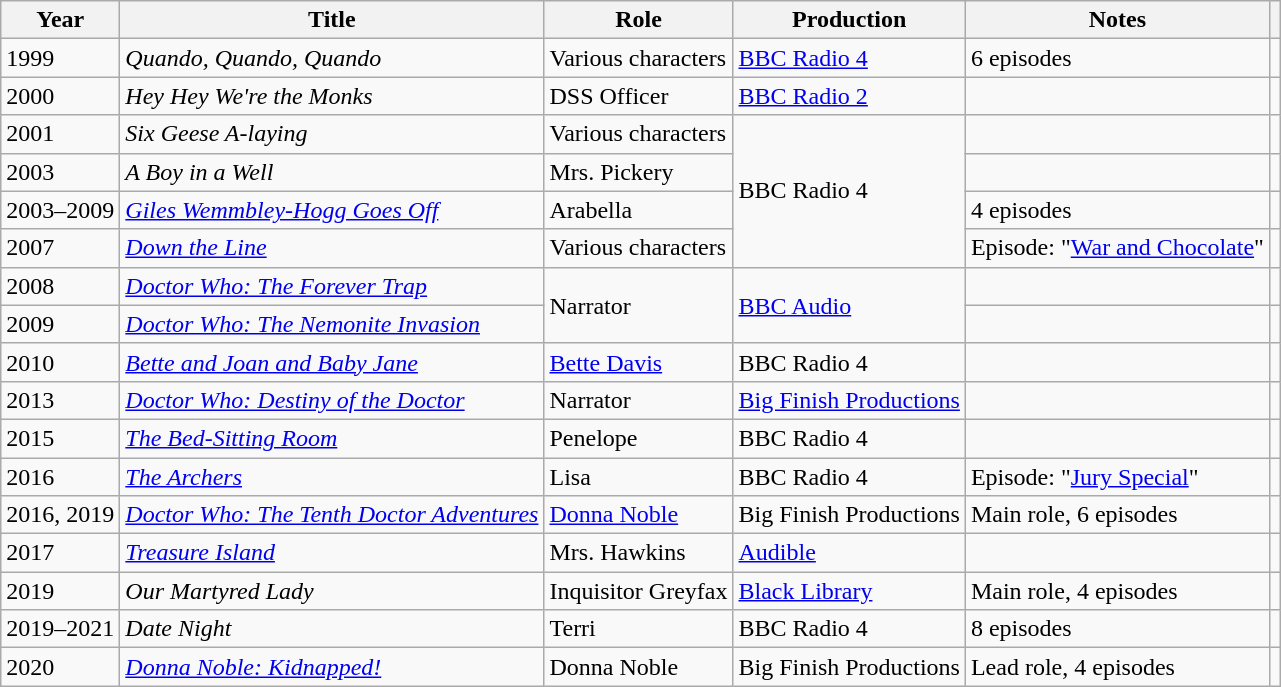<table class="wikitable sortable">
<tr style="text-align:center;">
<th>Year</th>
<th>Title</th>
<th>Role</th>
<th>Production</th>
<th class="unsortable">Notes</th>
<th class="unsortable"></th>
</tr>
<tr>
<td>1999</td>
<td><em>Quando, Quando, Quando</em></td>
<td>Various characters</td>
<td><a href='#'>BBC Radio 4</a></td>
<td>6 episodes</td>
<td style="text-align: center;"></td>
</tr>
<tr>
<td>2000</td>
<td><em>Hey Hey We're the Monks</em></td>
<td>DSS Officer</td>
<td><a href='#'>BBC Radio 2</a></td>
<td></td>
<td style="text-align: center;"></td>
</tr>
<tr>
<td>2001</td>
<td><em>Six Geese A-laying</em></td>
<td>Various characters</td>
<td rowspan="4">BBC Radio 4</td>
<td></td>
<td style="text-align: center;"></td>
</tr>
<tr>
<td>2003</td>
<td><em>A Boy in a Well</em></td>
<td>Mrs. Pickery</td>
<td></td>
<td style="text-align: center;"></td>
</tr>
<tr>
<td>2003–2009</td>
<td><em><a href='#'>Giles Wemmbley-Hogg Goes Off</a></em></td>
<td>Arabella</td>
<td>4 episodes</td>
<td style="text-align: center;"></td>
</tr>
<tr>
<td>2007</td>
<td><em><a href='#'>Down the Line</a></em></td>
<td>Various characters</td>
<td>Episode: "<a href='#'>War and Chocolate</a>"</td>
<td style="text-align: center;"></td>
</tr>
<tr>
<td>2008</td>
<td><a href='#'><em>Doctor Who: The Forever Trap</em></a></td>
<td rowspan="2">Narrator</td>
<td rowspan="2"><a href='#'>BBC Audio</a></td>
<td></td>
<td style="text-align: center;"></td>
</tr>
<tr>
<td>2009</td>
<td><a href='#'><em>Doctor Who: The Nemonite Invasion</em></a></td>
<td></td>
<td style="text-align: center;"></td>
</tr>
<tr>
<td>2010</td>
<td><em><a href='#'>Bette and Joan and Baby Jane</a></em></td>
<td><a href='#'>Bette Davis</a></td>
<td>BBC Radio 4</td>
<td></td>
<td style="text-align: center;"></td>
</tr>
<tr>
<td>2013</td>
<td><em><a href='#'>Doctor Who: Destiny of the Doctor</a></em></td>
<td>Narrator</td>
<td><a href='#'>Big Finish Productions</a></td>
<td></td>
<td style="text-align: center;"></td>
</tr>
<tr>
<td>2015</td>
<td><em><a href='#'>The Bed-Sitting Room</a></em></td>
<td>Penelope</td>
<td>BBC Radio 4</td>
<td></td>
<td style="text-align: center;"></td>
</tr>
<tr>
<td>2016</td>
<td><em><a href='#'>The Archers</a></em></td>
<td>Lisa</td>
<td>BBC Radio 4</td>
<td>Episode: "<a href='#'>Jury Special</a>"</td>
<td style="text-align: center;"></td>
</tr>
<tr>
<td>2016, 2019</td>
<td><em><a href='#'>Doctor Who: The Tenth Doctor Adventures</a></em></td>
<td><a href='#'>Donna Noble</a></td>
<td>Big Finish Productions</td>
<td>Main role, 6 episodes</td>
<td style="text-align: center;"></td>
</tr>
<tr>
<td>2017</td>
<td><em><a href='#'>Treasure Island</a></em></td>
<td>Mrs. Hawkins</td>
<td><a href='#'>Audible</a></td>
<td></td>
<td style="text-align: center;"></td>
</tr>
<tr>
<td>2019</td>
<td><em>Our Martyred Lady</em></td>
<td>Inquisitor Greyfax</td>
<td><a href='#'>Black Library</a></td>
<td>Main role, 4 episodes</td>
<td style="text-align: center;"></td>
</tr>
<tr>
<td>2019–2021</td>
<td><em>Date Night</em></td>
<td>Terri</td>
<td>BBC Radio 4</td>
<td>8 episodes</td>
<td style="text-align: center;"></td>
</tr>
<tr>
<td>2020</td>
<td><em><a href='#'>Donna Noble: Kidnapped!</a></em></td>
<td>Donna Noble</td>
<td>Big Finish Productions</td>
<td>Lead role, 4 episodes</td>
<td style="text-align: center;"></td>
</tr>
</table>
